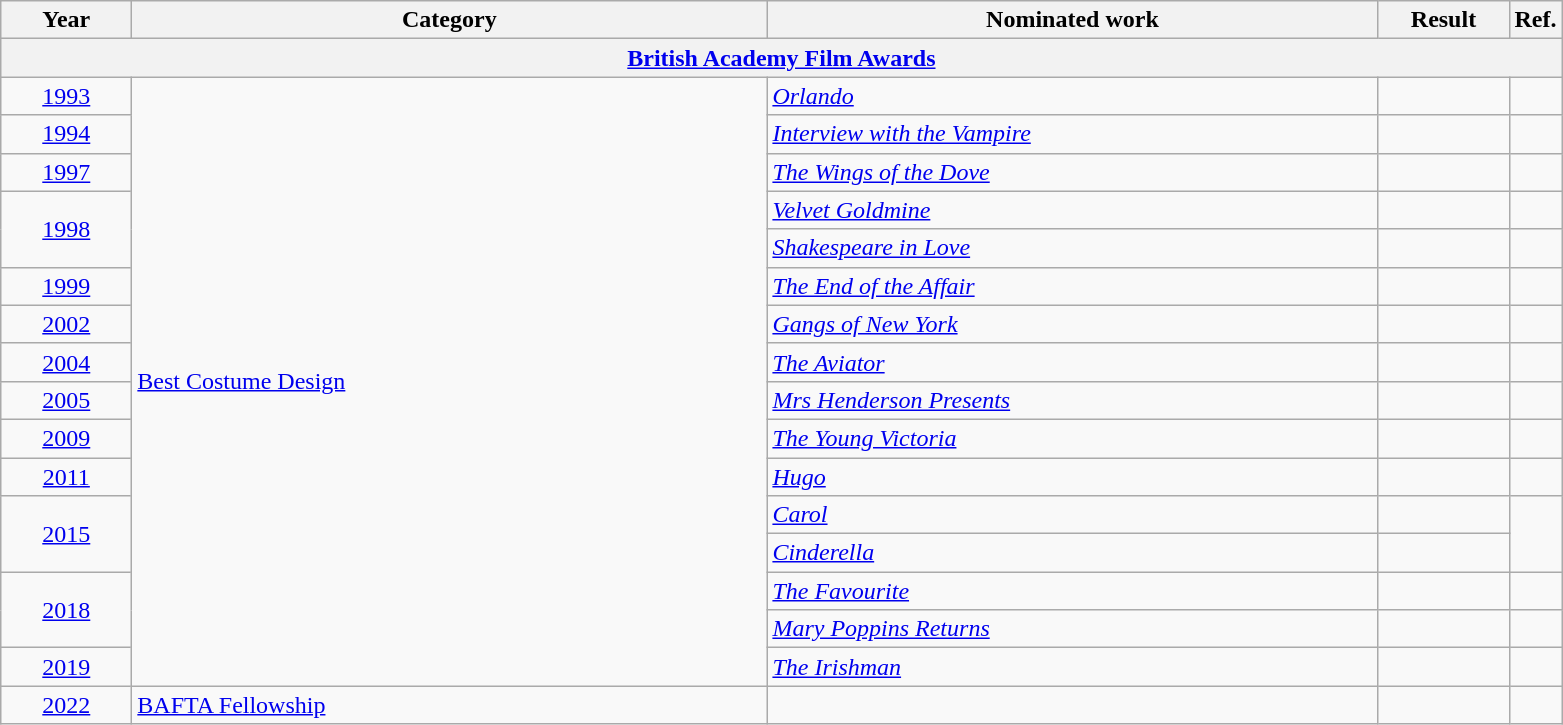<table class=wikitable>
<tr>
<th scope="col" style="width:5em;">Year</th>
<th scope="col" style="width:26em;">Category</th>
<th scope="col" style="width:25em;">Nominated work</th>
<th scope="col" style="width:5em;">Result</th>
<th>Ref.</th>
</tr>
<tr>
<th colspan="5"><a href='#'>British Academy Film Awards</a></th>
</tr>
<tr>
<td style="text-align:center;"><a href='#'>1993</a></td>
<td rowspan="16"><a href='#'>Best Costume Design</a></td>
<td><em><a href='#'>Orlando</a></em></td>
<td></td>
<td style="text-align:center;"></td>
</tr>
<tr>
<td style="text-align:center;"><a href='#'>1994</a></td>
<td><em><a href='#'>Interview with the Vampire</a></em></td>
<td></td>
<td style="text-align:center;"></td>
</tr>
<tr>
<td style="text-align:center;"><a href='#'>1997</a></td>
<td><em><a href='#'>The Wings of the Dove</a></em></td>
<td></td>
<td style="text-align:center;"></td>
</tr>
<tr>
<td rowspan="2" style="text-align:center;"><a href='#'>1998</a></td>
<td><em><a href='#'>Velvet Goldmine</a></em></td>
<td></td>
<td style="text-align:center;"></td>
</tr>
<tr>
<td><em><a href='#'>Shakespeare in Love</a></em></td>
<td></td>
<td style="text-align:center;"></td>
</tr>
<tr>
<td style="text-align:center;"><a href='#'>1999</a></td>
<td><em><a href='#'>The End of the Affair</a></em></td>
<td></td>
<td style="text-align:center;"></td>
</tr>
<tr>
<td style="text-align:center;"><a href='#'>2002</a></td>
<td><em><a href='#'>Gangs of New York</a></em></td>
<td></td>
<td style="text-align:center;"></td>
</tr>
<tr>
<td style="text-align:center;"><a href='#'>2004</a></td>
<td><em><a href='#'>The Aviator</a></em></td>
<td></td>
<td style="text-align:center;"></td>
</tr>
<tr>
<td style="text-align:center;"><a href='#'>2005</a></td>
<td><em><a href='#'>Mrs Henderson Presents</a></em></td>
<td></td>
<td style="text-align:center;"></td>
</tr>
<tr>
<td style="text-align:center;"><a href='#'>2009</a></td>
<td><em><a href='#'>The Young Victoria</a></em></td>
<td></td>
<td style="text-align:center;"></td>
</tr>
<tr>
<td style="text-align:center;"><a href='#'>2011</a></td>
<td><em><a href='#'>Hugo</a></em></td>
<td></td>
<td style="text-align:center;"></td>
</tr>
<tr>
<td rowspan="2" style="text-align:center;"><a href='#'>2015</a></td>
<td><em><a href='#'>Carol</a></em></td>
<td></td>
<td rowspan="2" style="text-align:center;"></td>
</tr>
<tr>
<td><em><a href='#'>Cinderella</a></em></td>
<td></td>
</tr>
<tr>
<td rowspan="2" style="text-align:center;"><a href='#'>2018</a></td>
<td><em><a href='#'>The Favourite</a></em></td>
<td></td>
<td style="text-align:center;"></td>
</tr>
<tr>
<td><em><a href='#'>Mary Poppins Returns</a></em></td>
<td></td>
<td style="text-align:center;"></td>
</tr>
<tr>
<td style="text-align:center;"><a href='#'>2019</a></td>
<td><em><a href='#'>The Irishman</a></em></td>
<td></td>
<td style="text-align:center;"></td>
</tr>
<tr>
<td style="text-align:center;"><a href='#'>2022</a></td>
<td><a href='#'>BAFTA Fellowship</a></td>
<td></td>
<td></td>
<td style="text-align:center;"></td>
</tr>
</table>
